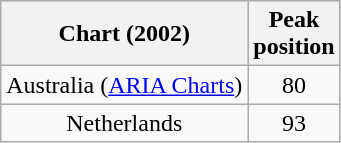<table class="wikitable sortable plainrowheaders" style="text-align:center">
<tr>
<th>Chart (2002)</th>
<th>Peak<br> position</th>
</tr>
<tr>
<td>Australia (<a href='#'>ARIA Charts</a>)</td>
<td align="center">80</td>
</tr>
<tr>
<td>Netherlands </td>
<td align="center">93</td>
</tr>
</table>
